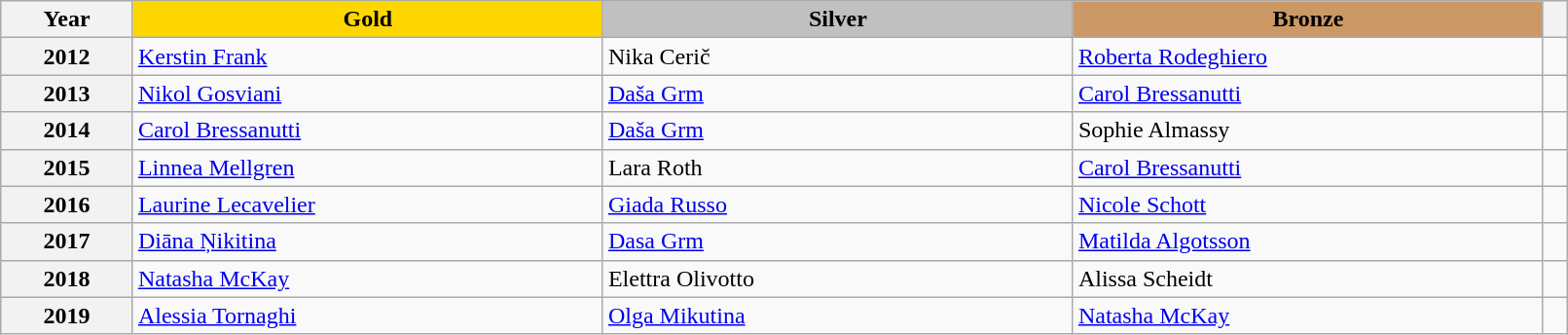<table class="wikitable unsortable" style="text-align:left; width:85%">
<tr>
<th scope="col" style="text-align:center">Year</th>
<td scope="col" style="text-align:center; width:30%; background:gold"><strong>Gold</strong></td>
<td scope="col" style="text-align:center; width:30%; background:silver"><strong>Silver</strong></td>
<td scope="col" style="text-align:center; width:30%; background:#c96"><strong>Bronze</strong></td>
<th scope="col" style="text-align:center"></th>
</tr>
<tr>
<th scope="row">2012</th>
<td> <a href='#'>Kerstin Frank</a></td>
<td> Nika Cerič</td>
<td> <a href='#'>Roberta Rodeghiero</a></td>
<td></td>
</tr>
<tr>
<th scope="row">2013</th>
<td> <a href='#'>Nikol Gosviani</a></td>
<td> <a href='#'>Daša Grm</a></td>
<td> <a href='#'>Carol Bressanutti</a></td>
<td></td>
</tr>
<tr>
<th scope="row">2014</th>
<td> <a href='#'>Carol Bressanutti</a></td>
<td> <a href='#'>Daša Grm</a></td>
<td> Sophie Almassy</td>
<td></td>
</tr>
<tr>
<th scope="row">2015</th>
<td> <a href='#'>Linnea Mellgren</a></td>
<td> Lara Roth</td>
<td> <a href='#'>Carol Bressanutti</a></td>
<td></td>
</tr>
<tr>
<th scope="row">2016</th>
<td> <a href='#'>Laurine Lecavelier</a></td>
<td> <a href='#'>Giada Russo</a></td>
<td> <a href='#'>Nicole Schott</a></td>
<td></td>
</tr>
<tr>
<th scope="row">2017</th>
<td> <a href='#'>Diāna Ņikitina</a></td>
<td> <a href='#'>Dasa Grm</a></td>
<td> <a href='#'>Matilda Algotsson</a></td>
<td></td>
</tr>
<tr>
<th scope="row">2018</th>
<td> <a href='#'>Natasha McKay</a></td>
<td> Elettra Olivotto</td>
<td> Alissa Scheidt</td>
<td></td>
</tr>
<tr>
<th scope="row">2019</th>
<td> <a href='#'>Alessia Tornaghi</a></td>
<td> <a href='#'>Olga Mikutina</a></td>
<td> <a href='#'>Natasha McKay</a></td>
<td></td>
</tr>
</table>
